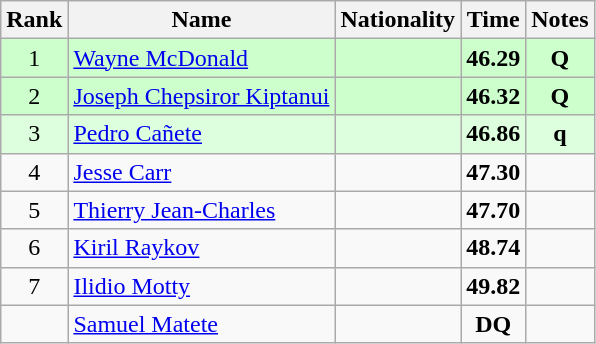<table class="wikitable sortable" style="text-align:center">
<tr>
<th>Rank</th>
<th>Name</th>
<th>Nationality</th>
<th>Time</th>
<th>Notes</th>
</tr>
<tr bgcolor=ccffcc>
<td>1</td>
<td align=left><a href='#'>Wayne McDonald</a></td>
<td align=left></td>
<td><strong>46.29</strong></td>
<td><strong>Q</strong></td>
</tr>
<tr bgcolor=ccffcc>
<td>2</td>
<td align=left><a href='#'>Joseph Chepsiror Kiptanui</a></td>
<td align=left></td>
<td><strong>46.32</strong></td>
<td><strong>Q</strong></td>
</tr>
<tr bgcolor=ddffdd>
<td>3</td>
<td align=left><a href='#'>Pedro Cañete</a></td>
<td align=left></td>
<td><strong>46.86</strong></td>
<td><strong>q</strong></td>
</tr>
<tr>
<td>4</td>
<td align=left><a href='#'>Jesse Carr</a></td>
<td align=left></td>
<td><strong>47.30</strong></td>
<td></td>
</tr>
<tr>
<td>5</td>
<td align=left><a href='#'>Thierry Jean-Charles</a></td>
<td align=left></td>
<td><strong>47.70</strong></td>
<td></td>
</tr>
<tr>
<td>6</td>
<td align=left><a href='#'>Kiril Raykov</a></td>
<td align=left></td>
<td><strong>48.74</strong></td>
<td></td>
</tr>
<tr>
<td>7</td>
<td align=left><a href='#'>Ilidio Motty</a></td>
<td align=left></td>
<td><strong>49.82</strong></td>
<td></td>
</tr>
<tr>
<td></td>
<td align=left><a href='#'>Samuel Matete</a></td>
<td align=left></td>
<td><strong>DQ</strong></td>
<td></td>
</tr>
</table>
